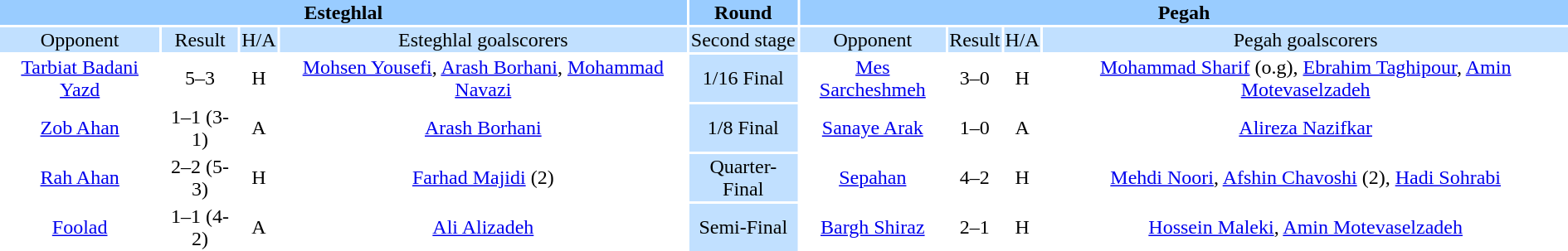<table style="width:100%; text-align:center;">
<tr style="vertical-align:top; background:#9cf;">
<th colspan=4 style="width:1*">Esteghlal</th>
<th>Round</th>
<th colspan=4 style="width:1*">Pegah</th>
</tr>
<tr style="vertical-align:top; background:#c1e0ff;">
<td>Opponent</td>
<td>Result</td>
<td>H/A</td>
<td>Esteghlal goalscorers</td>
<td>Second stage</td>
<td>Opponent</td>
<td>Result</td>
<td>H/A</td>
<td>Pegah goalscorers</td>
</tr>
<tr>
<td><a href='#'>Tarbiat Badani Yazd</a></td>
<td>5–3</td>
<td>H</td>
<td><a href='#'>Mohsen Yousefi</a>, <a href='#'>Arash Borhani</a>, <a href='#'>Mohammad Navazi</a></td>
<td style="background:#c1e0ff;">1/16 Final</td>
<td><a href='#'>Mes Sarcheshmeh</a></td>
<td>3–0</td>
<td>H</td>
<td><a href='#'>Mohammad Sharif</a> (o.g), <a href='#'>Ebrahim Taghipour</a>, <a href='#'>Amin Motevaselzadeh</a></td>
</tr>
<tr>
<td><a href='#'>Zob Ahan</a></td>
<td>1–1 (3-1)</td>
<td>A</td>
<td><a href='#'>Arash Borhani</a></td>
<td style="background:#c1e0ff;">1/8 Final</td>
<td><a href='#'>Sanaye Arak</a></td>
<td>1–0</td>
<td>A</td>
<td><a href='#'>Alireza Nazifkar</a></td>
</tr>
<tr>
<td><a href='#'>Rah Ahan</a></td>
<td>2–2 (5-3)</td>
<td>H</td>
<td><a href='#'>Farhad Majidi</a> (2)</td>
<td style="background:#c1e0ff;">Quarter-Final</td>
<td><a href='#'>Sepahan</a></td>
<td>4–2</td>
<td>H</td>
<td><a href='#'>Mehdi Noori</a>, <a href='#'>Afshin Chavoshi</a> (2), <a href='#'>Hadi Sohrabi</a></td>
</tr>
<tr>
<td><a href='#'>Foolad</a></td>
<td>1–1 (4-2)</td>
<td>A</td>
<td><a href='#'>Ali Alizadeh</a></td>
<td style="background:#c1e0ff;">Semi-Final</td>
<td><a href='#'>Bargh Shiraz</a></td>
<td>2–1</td>
<td>H</td>
<td><a href='#'>Hossein Maleki</a>, <a href='#'>Amin Motevaselzadeh</a></td>
</tr>
</table>
